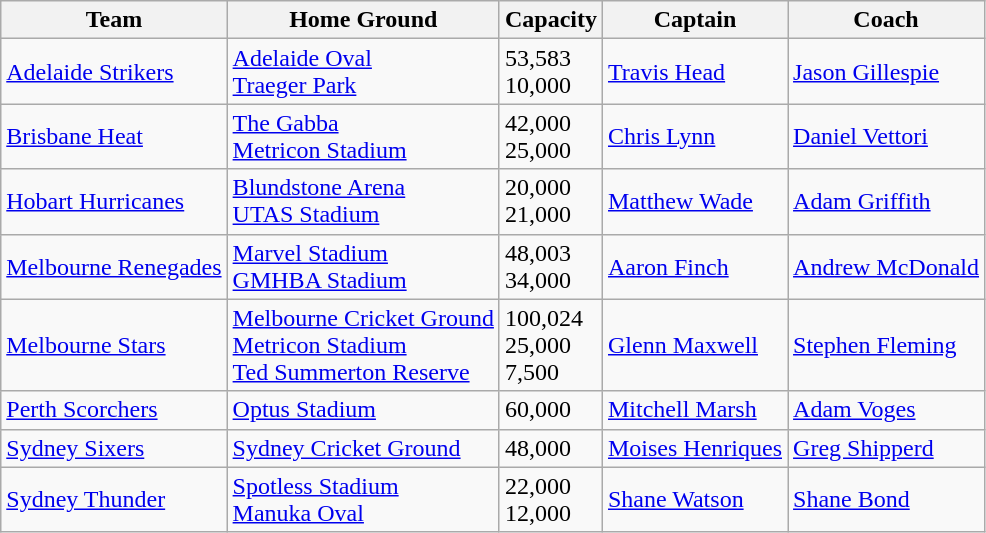<table class="wikitable">
<tr>
<th>Team</th>
<th>Home Ground</th>
<th>Capacity</th>
<th>Captain</th>
<th>Coach</th>
</tr>
<tr>
<td><a href='#'>Adelaide Strikers</a></td>
<td><a href='#'>Adelaide Oval</a><br><a href='#'>Traeger Park</a></td>
<td>53,583<br>10,000</td>
<td><a href='#'>Travis Head</a></td>
<td><a href='#'>Jason Gillespie</a></td>
</tr>
<tr>
<td><a href='#'>Brisbane Heat</a></td>
<td><a href='#'>The Gabba</a><br><a href='#'>Metricon Stadium</a></td>
<td>42,000<br>25,000</td>
<td><a href='#'>Chris Lynn</a></td>
<td><a href='#'>Daniel Vettori</a></td>
</tr>
<tr>
<td><a href='#'>Hobart Hurricanes</a></td>
<td><a href='#'>Blundstone Arena</a><br><a href='#'>UTAS Stadium</a></td>
<td>20,000<br>21,000</td>
<td><a href='#'>Matthew Wade</a></td>
<td><a href='#'>Adam Griffith</a></td>
</tr>
<tr>
<td><a href='#'>Melbourne Renegades</a></td>
<td><a href='#'>Marvel Stadium</a><br><a href='#'>GMHBA Stadium</a></td>
<td>48,003<br>34,000</td>
<td><a href='#'>Aaron Finch</a></td>
<td><a href='#'>Andrew McDonald</a></td>
</tr>
<tr>
<td><a href='#'>Melbourne Stars</a></td>
<td><a href='#'>Melbourne Cricket Ground</a><br><a href='#'>Metricon Stadium</a><br><a href='#'>Ted Summerton Reserve</a></td>
<td>100,024<br>25,000<br>7,500</td>
<td><a href='#'>Glenn Maxwell</a></td>
<td><a href='#'>Stephen Fleming</a></td>
</tr>
<tr>
<td><a href='#'>Perth Scorchers</a></td>
<td><a href='#'>Optus Stadium</a></td>
<td>60,000</td>
<td><a href='#'>Mitchell Marsh</a></td>
<td><a href='#'>Adam Voges</a></td>
</tr>
<tr>
<td><a href='#'>Sydney Sixers</a></td>
<td><a href='#'>Sydney Cricket Ground</a></td>
<td>48,000</td>
<td><a href='#'>Moises Henriques</a></td>
<td><a href='#'>Greg Shipperd</a></td>
</tr>
<tr>
<td><a href='#'>Sydney Thunder</a></td>
<td><a href='#'>Spotless Stadium</a><br><a href='#'>Manuka Oval</a></td>
<td>22,000<br>12,000</td>
<td><a href='#'>Shane Watson</a></td>
<td><a href='#'>Shane Bond</a></td>
</tr>
</table>
